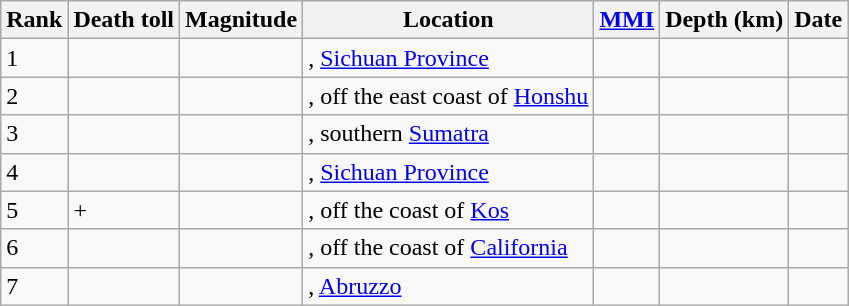<table class="sortable wikitable" style="font-size:100%;">
<tr>
<th>Rank</th>
<th>Death toll</th>
<th>Magnitude</th>
<th>Location</th>
<th><a href='#'>MMI</a></th>
<th>Depth (km)</th>
<th>Date</th>
</tr>
<tr>
<td>1</td>
<td></td>
<td></td>
<td>, <a href='#'>Sichuan Province</a></td>
<td></td>
<td></td>
<td></td>
</tr>
<tr>
<td>2</td>
<td></td>
<td></td>
<td>, off the east coast of <a href='#'>Honshu</a></td>
<td></td>
<td></td>
<td></td>
</tr>
<tr>
<td>3</td>
<td></td>
<td></td>
<td>, southern <a href='#'>Sumatra</a></td>
<td></td>
<td></td>
<td></td>
</tr>
<tr>
<td>4</td>
<td></td>
<td></td>
<td>, <a href='#'>Sichuan Province</a></td>
<td></td>
<td></td>
<td></td>
</tr>
<tr>
<td>5</td>
<td>+</td>
<td></td>
<td>, off the coast of <a href='#'>Kos</a></td>
<td></td>
<td></td>
<td></td>
</tr>
<tr>
<td>6</td>
<td></td>
<td></td>
<td>, off the coast of <a href='#'>California</a></td>
<td></td>
<td></td>
<td></td>
</tr>
<tr>
<td>7</td>
<td></td>
<td></td>
<td>, <a href='#'>Abruzzo</a></td>
<td></td>
<td></td>
<td></td>
</tr>
</table>
